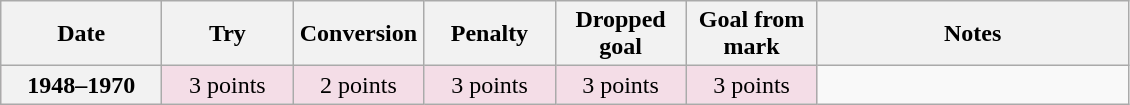<table class="wikitable">
<tr>
<th scope="col" width="100px">Date</th>
<th scope="col" width="80px">Try</th>
<th scope="col" width="80px">Conversion</th>
<th scope="col" width="80px">Penalty</th>
<th scope="col" width="80px">Dropped goal</th>
<th scope="col" width="80px">Goal from mark</th>
<th scope="col" width="200px">Notes<br></th>
</tr>
<tr style="text-align:center;  background:#F4DDE7;">
<th>1948–1970</th>
<td>3 points</td>
<td>2 points</td>
<td>3 points</td>
<td>3 points</td>
<td>3 points<br></td>
</tr>
</table>
